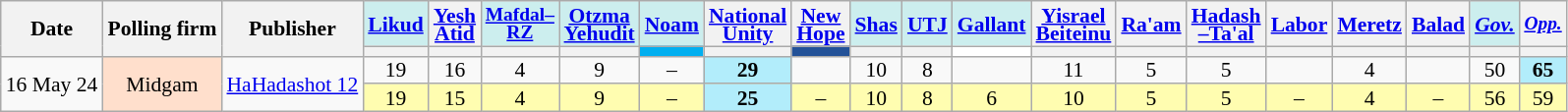<table class="wikitable sortable" style=text-align:center;font-size:90%;line-height:12px>
<tr>
<th rowspan=2>Date</th>
<th rowspan=2>Polling firm</th>
<th rowspan=2>Publisher</th>
<th style=background:#cee><a href='#'>Likud</a></th>
<th><a href='#'>Yesh<br>Atid</a></th>
<th style=background:#cee;font-size:90%><a href='#'>Mafdal–<br>RZ</a></th>
<th style=background:#cee><a href='#'>Otzma<br>Yehudit</a></th>
<th style=background:#cee><a href='#'>Noam</a></th>
<th><a href='#'>National<br>Unity</a></th>
<th><a href='#'>New<br>Hope</a></th>
<th style=background:#cee><a href='#'>Shas</a></th>
<th style=background:#cee><a href='#'>UTJ</a></th>
<th style=background:#cee><a href='#'>Gallant</a></th>
<th><a href='#'>Yisrael<br>Beiteinu</a></th>
<th><a href='#'>Ra'am</a></th>
<th><a href='#'>Hadash<br>–Ta'al</a></th>
<th><a href='#'>Labor</a></th>
<th><a href='#'>Meretz</a></th>
<th><a href='#'>Balad</a></th>
<th style=background:#cee><a href='#'><em>Gov.</em></a></th>
<th style=font-size:90%><a href='#'><em>Opp.</em></a></th>
</tr>
<tr>
<th style=background:></th>
<th style=background:></th>
<th style=background:></th>
<th style=background:></th>
<th style=background:#01AFF0></th>
<th style=background:></th>
<th style=background:#235298></th>
<th style=background:></th>
<th style=background:></th>
<th style=background:#FFFFFF></th>
<th style=background:></th>
<th style=background:></th>
<th style=background:></th>
<th style=background:></th>
<th style=background:></th>
<th style=background:></th>
<th style=background:></th>
<th style=background:></th>
</tr>
<tr>
<td rowspan=2 data-sort-value=2024-05-16>16 May 24</td>
<td rowspan=2 style=background:#FFDFCC>Midgam</td>
<td rowspan=2><a href='#'>HaHadashot 12</a></td>
<td>19					</td>
<td>16					</td>
<td>4					</td>
<td>9					</td>
<td>–					</td>
<td style=background:#B2EDFB><strong>29</strong>	</td>
<td>	</td>
<td>10					</td>
<td>8					</td>
<td>			</td>
<td>11					</td>
<td>5					</td>
<td>5					</td>
<td>	</td>
<td>4					</td>
<td>	</td>
<td>50					</td>
<td style=background:#B2EDFB><strong>65</strong>	</td>
</tr>
<tr style=background:#fffdb0>
<td>19					</td>
<td>15					</td>
<td>4					</td>
<td>9					</td>
<td>–					</td>
<td style=background:#B2EDFB><strong>25</strong>	</td>
<td>–					</td>
<td>10					</td>
<td>8					</td>
<td>6			        </td>
<td>10					</td>
<td>5					</td>
<td>5					</td>
<td>–					</td>
<td>4					</td>
<td>–					</td>
<td>56					</td>
<td>59	                </td>
</tr>
</table>
